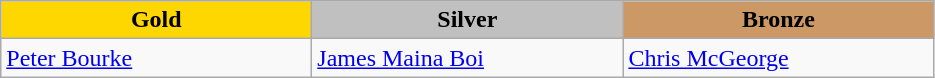<table class="wikitable" style="text-align:left">
<tr align="center">
<td width=200 bgcolor=gold><strong>Gold</strong></td>
<td width=200 bgcolor=silver><strong>Silver</strong></td>
<td width=200 bgcolor=CC9966><strong>Bronze</strong></td>
</tr>
<tr>
<td><a href='#'>Peter Bourke</a><br><em></em></td>
<td><a href='#'>James Maina Boi</a><br><em></em></td>
<td><a href='#'>Chris McGeorge</a><br><em></em></td>
</tr>
</table>
